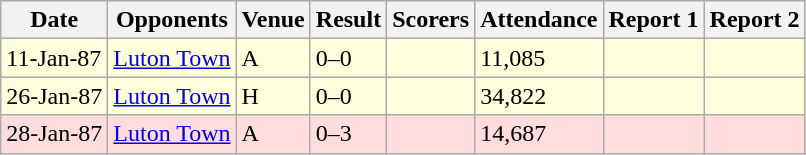<table class=wikitable>
<tr>
<th>Date</th>
<th>Opponents</th>
<th>Venue</th>
<th>Result</th>
<th>Scorers</th>
<th>Attendance</th>
<th>Report 1</th>
<th>Report 2</th>
</tr>
<tr bgcolor="#ffffdd">
<td>11-Jan-87</td>
<td><a href='#'>Luton Town</a></td>
<td>A</td>
<td>0–0</td>
<td></td>
<td>11,085</td>
<td></td>
<td></td>
</tr>
<tr bgcolor="#ffffdd">
<td>26-Jan-87</td>
<td><a href='#'>Luton Town</a></td>
<td>H</td>
<td>0–0</td>
<td></td>
<td>34,822</td>
<td></td>
<td></td>
</tr>
<tr bgcolor="#ffdddd">
<td>28-Jan-87</td>
<td><a href='#'>Luton Town</a></td>
<td>A</td>
<td>0–3</td>
<td></td>
<td>14,687</td>
<td></td>
<td></td>
</tr>
</table>
